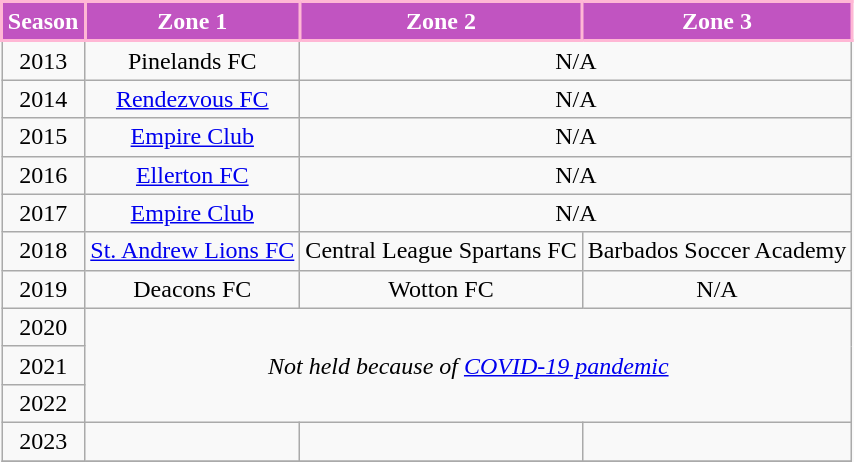<table class="wikitable" style="text-align:center;">
<tr>
<th style="background:#C154C1; color:#FFFFFF; border:2px solid #FFB7D5;" scope="col">Season</th>
<th style="background:#C154C1; color:#FFFFFF; border:2px solid #FFB7D5;" scope="col">Zone 1</th>
<th style="background:#C154C1; color:#FFFFFF; border:2px solid #FFB7D5;" scope="col">Zone 2</th>
<th style="background:#C154C1; color:#FFFFFF; border:2px solid #FFB7D5;" scope="col">Zone 3</th>
</tr>
<tr>
<td>2013</td>
<td>Pinelands FC</td>
<td colspan=2>N/A</td>
</tr>
<tr>
<td>2014</td>
<td><a href='#'>Rendezvous FC</a></td>
<td colspan=2>N/A</td>
</tr>
<tr>
<td>2015</td>
<td><a href='#'>Empire Club</a></td>
<td colspan=2>N/A</td>
</tr>
<tr>
<td>2016</td>
<td><a href='#'>Ellerton FC</a></td>
<td colspan=2>N/A</td>
</tr>
<tr>
<td>2017</td>
<td><a href='#'>Empire Club</a></td>
<td colspan=2>N/A</td>
</tr>
<tr>
<td>2018</td>
<td><a href='#'>St. Andrew Lions FC</a></td>
<td>Central League Spartans FC</td>
<td>Barbados Soccer Academy</td>
</tr>
<tr>
<td>2019</td>
<td>Deacons FC</td>
<td>Wotton FC</td>
<td>N/A</td>
</tr>
<tr>
<td>2020</td>
<td rowspan=3 colspan=4 style="text-align:center;"><em>Not held because of <a href='#'>COVID-19 pandemic</a></em></td>
</tr>
<tr>
<td>2021</td>
</tr>
<tr>
<td>2022</td>
</tr>
<tr>
<td>2023</td>
<td></td>
<td></td>
<td></td>
</tr>
<tr>
</tr>
</table>
